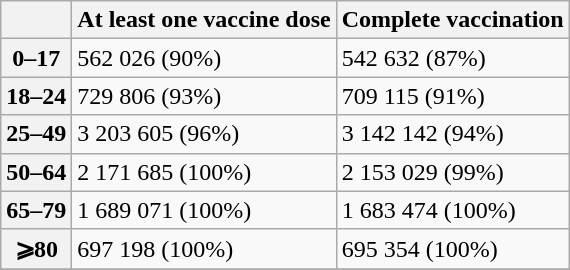<table class="wikitable">
<tr>
<th scope="col"></th>
<th scope="col">At least one vaccine dose</th>
<th scope="col">Complete vaccination</th>
</tr>
<tr>
<th scope="row">0–17</th>
<td>562 026 (90%)</td>
<td>542 632 (87%)</td>
</tr>
<tr>
<th scope="row">18–24</th>
<td>729 806 (93%)</td>
<td>709 115 (91%)</td>
</tr>
<tr>
<th scope="row">25–49</th>
<td>3 203 605 (96%)</td>
<td>3 142 142 (94%)</td>
</tr>
<tr>
<th scope="row">50–64</th>
<td>2 171 685 (100%)</td>
<td>2 153 029 (99%)</td>
</tr>
<tr>
<th scope="row">65–79</th>
<td>1 689 071 (100%)</td>
<td>1 683 474 (100%)</td>
</tr>
<tr>
<th scope="row">⩾80</th>
<td>697 198 (100%)</td>
<td>695 354 (100%)</td>
</tr>
<tr>
</tr>
</table>
